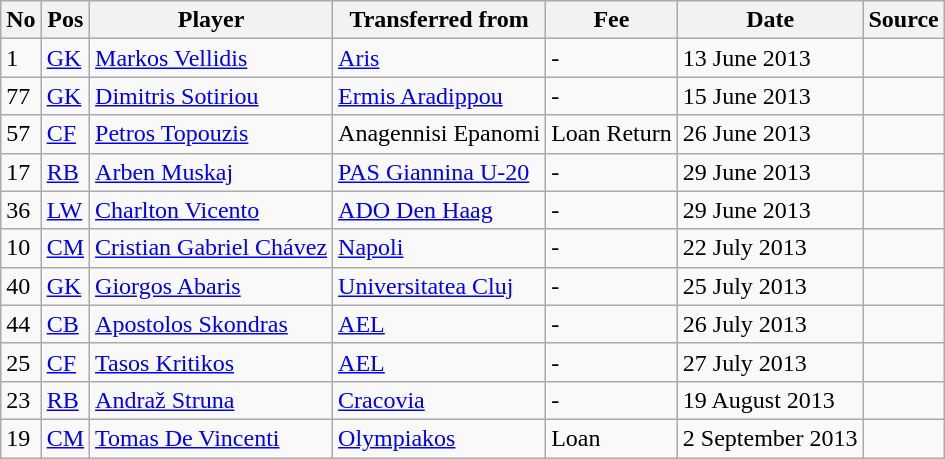<table class="wikitable">
<tr>
<th>No</th>
<th>Pos</th>
<th>Player</th>
<th>Transferred from</th>
<th>Fee</th>
<th>Date</th>
<th>Source</th>
</tr>
<tr>
<td>1</td>
<td><a href='#'>GK</a></td>
<td><a href='#'>Markos Vellidis</a></td>
<td><a href='#'>Aris</a></td>
<td>-</td>
<td>13 June 2013</td>
<td></td>
</tr>
<tr>
<td>77</td>
<td><a href='#'>GK</a></td>
<td><a href='#'>Dimitris Sotiriou</a></td>
<td><a href='#'>Ermis Aradippou</a></td>
<td>-</td>
<td>15 June 2013</td>
<td></td>
</tr>
<tr>
<td>57</td>
<td><a href='#'>CF</a></td>
<td><a href='#'>Petros Topouzis</a></td>
<td>Anagennisi Epanomi</td>
<td>Loan Return</td>
<td>26 June 2013</td>
<td></td>
</tr>
<tr>
<td>17</td>
<td><a href='#'>RB</a></td>
<td><a href='#'>Arben Muskaj</a></td>
<td><a href='#'>PAS Giannina U-20</a></td>
<td>-</td>
<td>29 June 2013</td>
<td></td>
</tr>
<tr>
<td>36</td>
<td><a href='#'>LW</a></td>
<td><a href='#'>Charlton Vicento</a></td>
<td><a href='#'>ADO Den Haag</a></td>
<td>-</td>
<td>29 June 2013</td>
<td></td>
</tr>
<tr>
<td>10</td>
<td><a href='#'>CM</a></td>
<td><a href='#'>Cristian Gabriel Chávez</a></td>
<td><a href='#'>Napoli</a></td>
<td>-</td>
<td>22 July 2013</td>
<td></td>
</tr>
<tr>
<td>40</td>
<td><a href='#'>GK</a></td>
<td><a href='#'>Giorgos Abaris</a></td>
<td><a href='#'>Universitatea Cluj</a></td>
<td>-</td>
<td>25 July 2013</td>
<td></td>
</tr>
<tr>
<td>44</td>
<td><a href='#'>CB</a></td>
<td><a href='#'>Apostolos Skondras</a></td>
<td><a href='#'>AEL</a></td>
<td>-</td>
<td>26 July 2013</td>
<td></td>
</tr>
<tr>
<td>25</td>
<td><a href='#'>CF</a></td>
<td><a href='#'>Tasos Kritikos</a></td>
<td><a href='#'>AEL</a></td>
<td>-</td>
<td>27 July 2013</td>
<td></td>
</tr>
<tr>
<td>23</td>
<td><a href='#'>RB</a></td>
<td><a href='#'>Andraž Struna</a></td>
<td><a href='#'>Cracovia</a></td>
<td>-</td>
<td>19 August 2013</td>
<td></td>
</tr>
<tr>
<td>19</td>
<td><a href='#'>CM</a></td>
<td><a href='#'>Tomas De Vincenti</a></td>
<td><a href='#'>Olympiakos</a></td>
<td>Loan</td>
<td>2 September 2013</td>
<td></td>
</tr>
</table>
